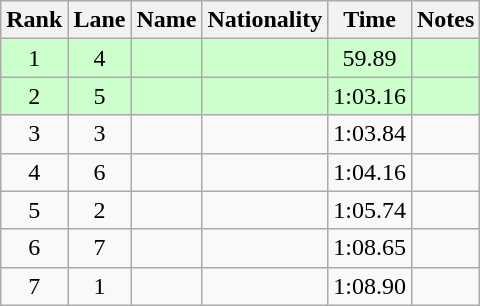<table class="wikitable sortable" style="text-align:center">
<tr>
<th>Rank</th>
<th>Lane</th>
<th>Name</th>
<th>Nationality</th>
<th>Time</th>
<th>Notes</th>
</tr>
<tr bgcolor=ccffcc>
<td>1</td>
<td>4</td>
<td align=left></td>
<td align=left></td>
<td>59.89</td>
<td><strong></strong> <strong></strong></td>
</tr>
<tr bgcolor=ccffcc>
<td>2</td>
<td>5</td>
<td align=left></td>
<td align=left></td>
<td>1:03.16</td>
<td><strong></strong></td>
</tr>
<tr>
<td>3</td>
<td>3</td>
<td align=left></td>
<td align=left></td>
<td>1:03.84</td>
<td></td>
</tr>
<tr>
<td>4</td>
<td>6</td>
<td align=left></td>
<td align=left></td>
<td>1:04.16</td>
<td></td>
</tr>
<tr>
<td>5</td>
<td>2</td>
<td align=left></td>
<td align=left></td>
<td>1:05.74</td>
<td></td>
</tr>
<tr>
<td>6</td>
<td>7</td>
<td align=left></td>
<td align=left></td>
<td>1:08.65</td>
<td></td>
</tr>
<tr>
<td>7</td>
<td>1</td>
<td align=left></td>
<td align=left></td>
<td>1:08.90</td>
<td></td>
</tr>
</table>
